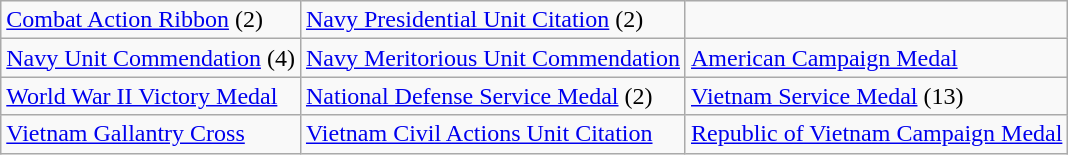<table class="wikitable">
<tr>
<td><a href='#'>Combat Action Ribbon</a> (2)</td>
<td><a href='#'>Navy Presidential Unit Citation</a> (2)</td>
</tr>
<tr align=center)>
<td><a href='#'>Navy Unit Commendation</a> (4)</td>
<td><a href='#'>Navy Meritorious Unit Commendation</a></td>
<td><a href='#'>American Campaign Medal</a></td>
</tr>
<tr>
<td><a href='#'>World War II Victory Medal</a></td>
<td><a href='#'>National Defense Service Medal</a> (2)</td>
<td><a href='#'>Vietnam Service Medal</a> (13)</td>
</tr>
<tr>
<td><a href='#'>Vietnam Gallantry Cross</a></td>
<td><a href='#'>Vietnam Civil Actions Unit Citation</a></td>
<td><a href='#'>Republic of Vietnam Campaign Medal</a></td>
</tr>
</table>
